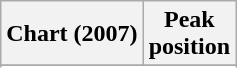<table class="wikitable plainrowheaders" style="text-align:center">
<tr>
<th scope="col">Chart (2007)</th>
<th scope="col">Peak<br>position</th>
</tr>
<tr>
</tr>
<tr>
</tr>
</table>
